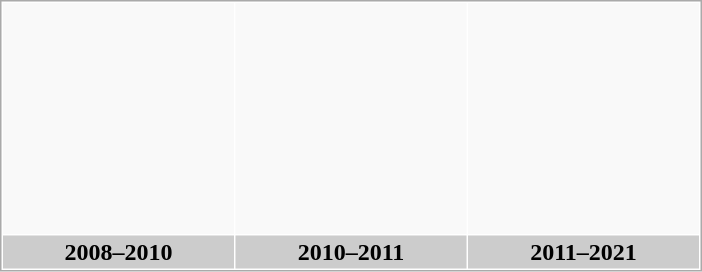<table border="0" cellpadding="2" cellspacing="1" style="border:1px solid #aaa">
<tr align=center>
<th height="150px" bgcolor="#F9F9F9"></th>
<th height="150px" bgcolor="#F9F9F9"></th>
<th height="150px" bgcolor="#F9F9F9"></th>
</tr>
<tr>
<th width="150px" colspan="1" bgcolor="#CCCCCC">2008–2010</th>
<th width="150px" colspan="1" bgcolor="#CCCCCC">2010–2011</th>
<th width="150px" colspan="1" bgcolor="#CCCCCC">2011–2021</th>
</tr>
</table>
